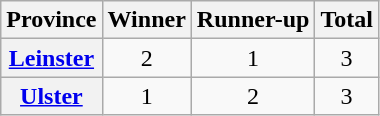<table class="wikitable plainrowheaders sortable">
<tr>
<th scope="col">Province</th>
<th scope="col">Winner</th>
<th scope="col">Runner-up</th>
<th scope="col">Total</th>
</tr>
<tr>
<th scope="row"> <a href='#'>Leinster</a></th>
<td align="center">2</td>
<td align="center">1</td>
<td align="center">3</td>
</tr>
<tr>
<th scope="row"> <a href='#'>Ulster</a></th>
<td align="center">1</td>
<td align="center">2</td>
<td align="center">3</td>
</tr>
</table>
